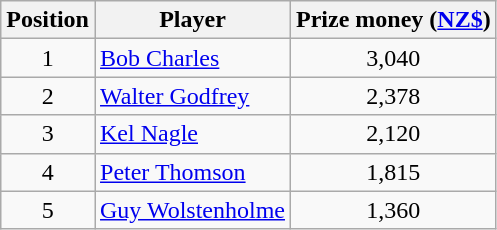<table class="wikitable">
<tr>
<th>Position</th>
<th>Player</th>
<th>Prize money (<a href='#'>NZ$</a>)</th>
</tr>
<tr>
<td align=center>1</td>
<td> <a href='#'>Bob Charles</a></td>
<td align=center>3,040</td>
</tr>
<tr>
<td align=center>2</td>
<td> <a href='#'>Walter Godfrey</a></td>
<td align=center>2,378</td>
</tr>
<tr>
<td align=center>3</td>
<td> <a href='#'>Kel Nagle</a></td>
<td align=center>2,120</td>
</tr>
<tr>
<td align=center>4</td>
<td> <a href='#'>Peter Thomson</a></td>
<td align=center>1,815</td>
</tr>
<tr>
<td align=center>5</td>
<td> <a href='#'>Guy Wolstenholme</a></td>
<td align=center>1,360</td>
</tr>
</table>
